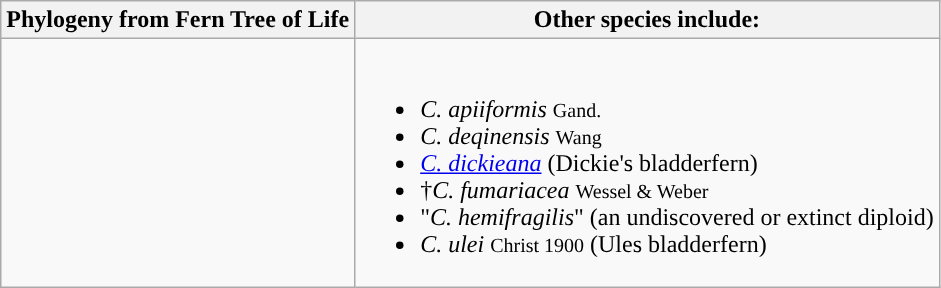<table class="wikitable">
<tr>
<th colspan=1>Phylogeny from Fern Tree of Life</th>
<th colspan=1>Other species include:</th>
</tr>
<tr>
<td style="vertical-align:top"><br></td>
<td><br><ul><li><em>C. apiiformis</em> <small>Gand.</small></li><li><em>C. deqinensis</em> <small>Wang</small></li><li><em><a href='#'>C. dickieana</a></em> (Dickie's bladderfern)</li><li>†<em>C. fumariacea</em> <small>Wessel & Weber</small></li><li>"<em>C. hemifragilis</em>" (an undiscovered or extinct diploid)</li><li><em>C. ulei</em> <small>Christ 1900</small> (Ules bladderfern)</li></ul></td>
</tr>
</table>
